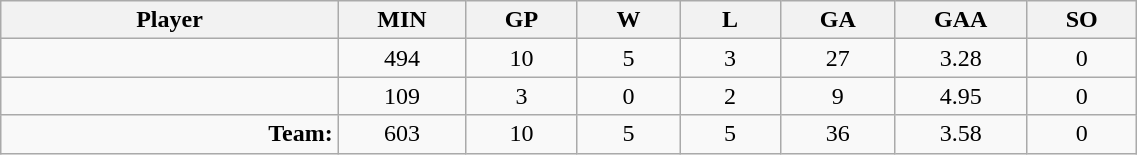<table class="wikitable sortable" width="60%">
<tr>
<th bgcolor="#DDDDFF" width="10%">Player</th>
<th width="3%" bgcolor="#DDDDFF" title="Minutes played">MIN</th>
<th width="3%" bgcolor="#DDDDFF" title="Games played in">GP</th>
<th width="3%" bgcolor="#DDDDFF" title="Wins">W</th>
<th width="3%" bgcolor="#DDDDFF"title="Losses">L</th>
<th width="3%" bgcolor="#DDDDFF" title="Goals against">GA</th>
<th width="3%" bgcolor="#DDDDFF" title="Goals against average">GAA</th>
<th width="3%" bgcolor="#DDDDFF" title="Shut-outs">SO</th>
</tr>
<tr align="center">
<td align="right"></td>
<td>494</td>
<td>10</td>
<td>5</td>
<td>3</td>
<td>27</td>
<td>3.28</td>
<td>0</td>
</tr>
<tr align="center">
<td align="right"></td>
<td>109</td>
<td>3</td>
<td>0</td>
<td>2</td>
<td>9</td>
<td>4.95</td>
<td>0</td>
</tr>
<tr align="center">
<td align="right"><strong>Team:</strong></td>
<td>603</td>
<td>10</td>
<td>5</td>
<td>5</td>
<td>36</td>
<td>3.58</td>
<td>0</td>
</tr>
</table>
